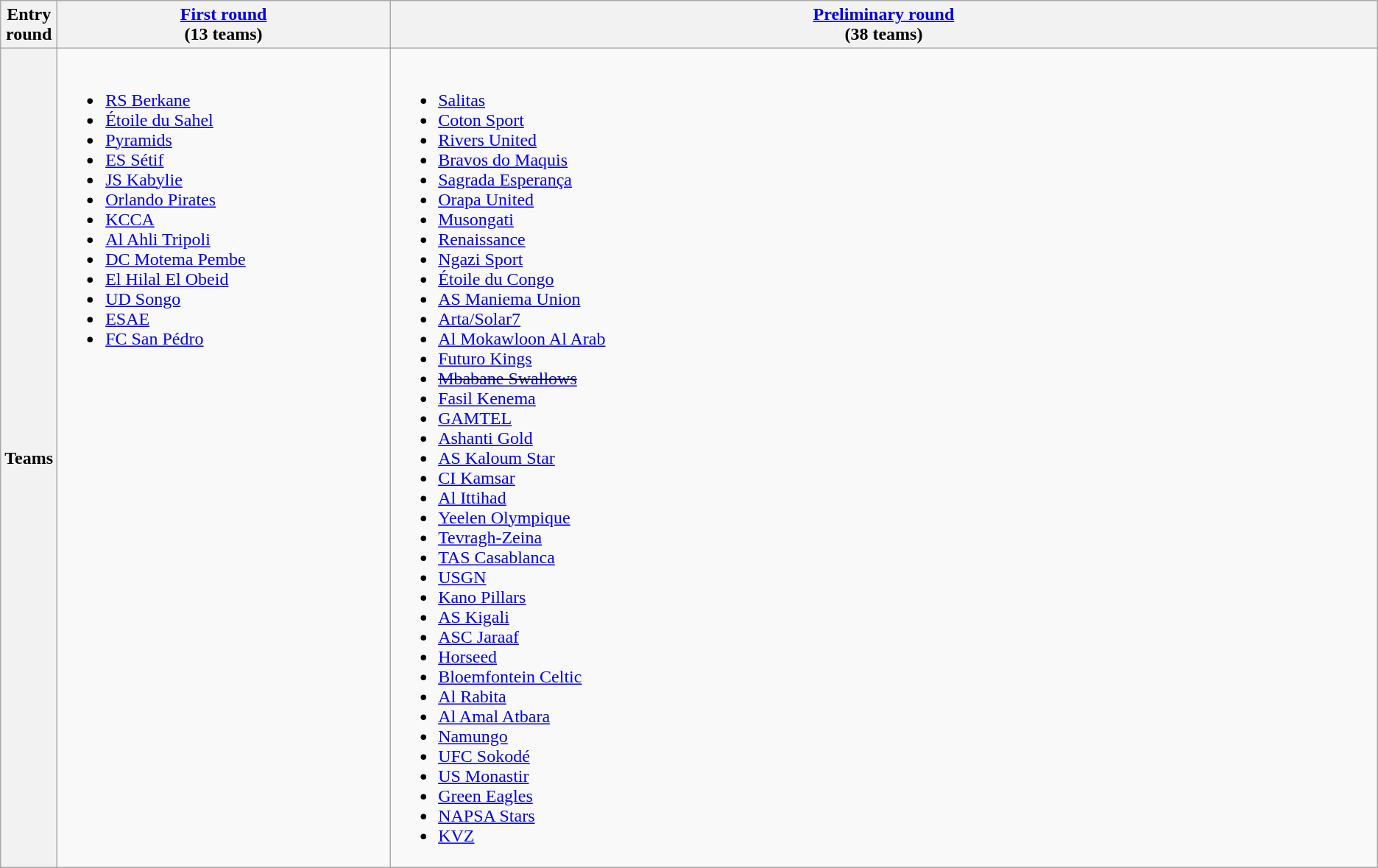<table class="wikitable">
<tr>
<th>Entry round</th>
<th width=25%><a href='#'>First round</a><br>(13 teams)</th>
<th width=75%><a href='#'>Preliminary round</a><br>(38 teams)</th>
</tr>
<tr>
<th>Teams</th>
<td valign=top><br><ul><li> <a href='#'>RS Berkane</a> </li><li> <a href='#'>Étoile du Sahel</a> </li><li> <a href='#'>Pyramids</a> </li><li> <a href='#'>ES Sétif</a> </li><li> <a href='#'>JS Kabylie</a> </li><li> <a href='#'>Orlando Pirates</a> </li><li> <a href='#'>KCCA</a> </li><li> <a href='#'>Al Ahli Tripoli</a> </li><li> <a href='#'>DC Motema Pembe</a> </li><li> <a href='#'>El Hilal El Obeid</a> </li><li> <a href='#'>UD Songo</a> </li><li> <a href='#'>ESAE</a> </li><li> <a href='#'>FC San Pédro</a> </li></ul></td>
<td valign=top><br><ul><li> <a href='#'>Salitas</a> </li><li> <a href='#'>Coton Sport</a> </li><li> <a href='#'>Rivers United</a> </li><li> <a href='#'>Bravos do Maquis</a></li><li> <a href='#'>Sagrada Esperança</a></li><li> <a href='#'>Orapa United</a></li><li> <a href='#'>Musongati</a></li><li> <a href='#'>Renaissance</a></li><li> <a href='#'>Ngazi Sport</a></li><li> <a href='#'>Étoile du Congo</a></li><li> <a href='#'>AS Maniema Union</a></li><li> <a href='#'>Arta/Solar7</a></li><li> <a href='#'>Al Mokawloon Al Arab</a></li><li> <a href='#'>Futuro Kings</a></li><li> <s><a href='#'>Mbabane Swallows</a></s></li><li> <a href='#'>Fasil Kenema</a></li><li> <a href='#'>GAMTEL</a></li><li> <a href='#'>Ashanti Gold</a></li><li> <a href='#'>AS Kaloum Star</a></li><li> <a href='#'>CI Kamsar</a></li><li> <a href='#'>Al Ittihad</a></li><li> <a href='#'>Yeelen Olympique</a></li><li> <a href='#'>Tevragh-Zeina</a></li><li> <a href='#'>TAS Casablanca</a></li><li> <a href='#'>USGN</a></li><li> <a href='#'>Kano Pillars</a></li><li> <a href='#'>AS Kigali</a></li><li> <a href='#'>ASC Jaraaf</a></li><li> <a href='#'>Horseed</a></li><li> <a href='#'>Bloemfontein Celtic</a></li><li> <a href='#'>Al Rabita</a></li><li> <a href='#'>Al Amal Atbara</a></li><li> <a href='#'>Namungo</a></li><li> <a href='#'>UFC Sokodé</a></li><li> <a href='#'>US Monastir</a></li><li> <a href='#'>Green Eagles</a></li><li> <a href='#'>NAPSA Stars</a></li><li> <a href='#'>KVZ</a></li></ul></td>
</tr>
</table>
